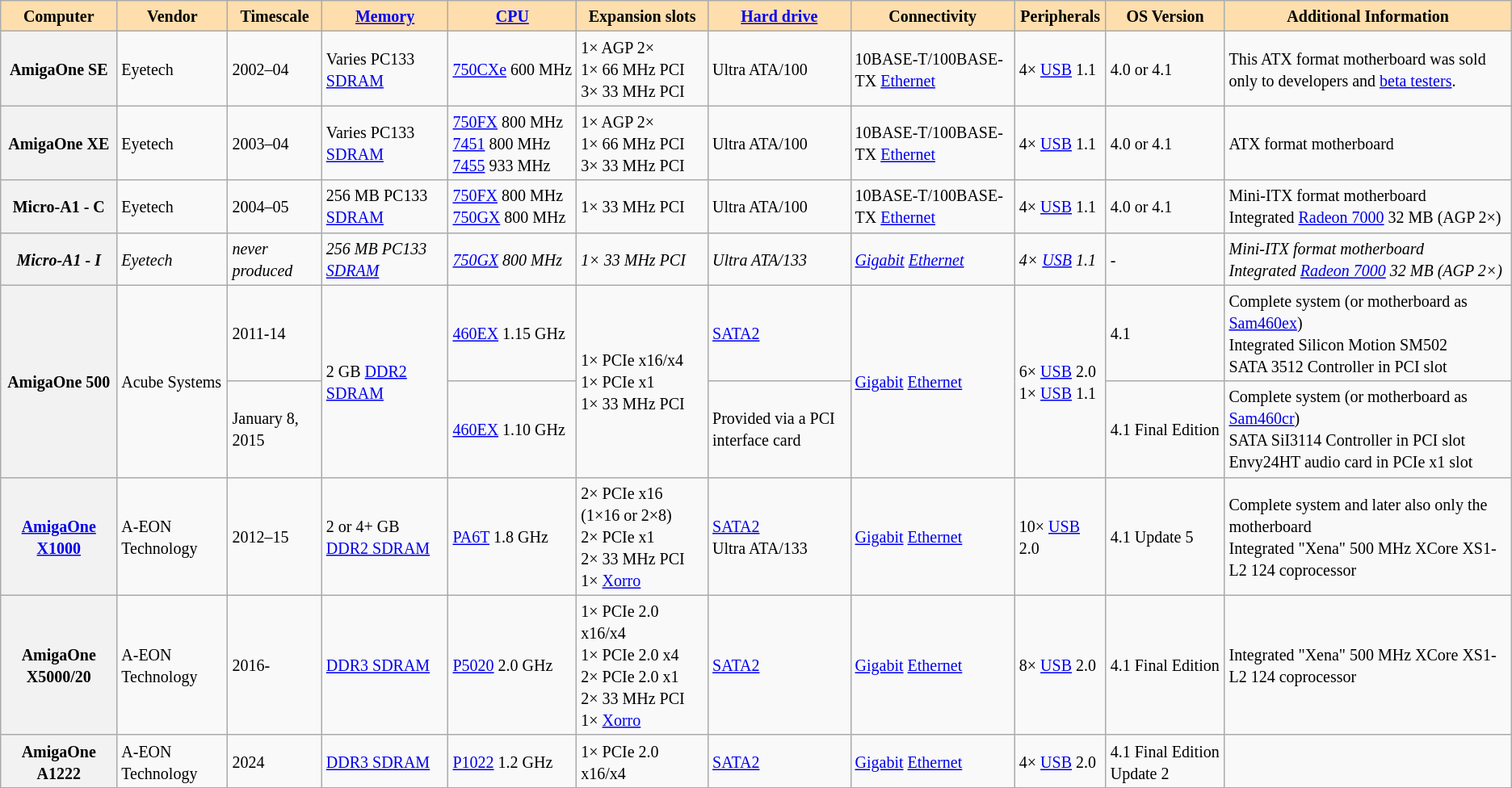<table class="wikitable">
<tr>
<th style="background:#ffdead"><small>Computer</small></th>
<th style="background:#ffdead"><small>Vendor</small></th>
<th style="background:#ffdead"><small>Timescale</small></th>
<th style="background:#ffdead"><a href='#'><small>Memory</small></a></th>
<th style="background:#ffdead"><a href='#'><small>CPU</small></a></th>
<th style="background:#ffdead"><small>Expansion slots</small></th>
<th style="background:#ffdead"><a href='#'><small>Hard drive</small></a></th>
<th style="background:#ffdead"><small>Connectivity</small></th>
<th style="background:#ffdead"><small>Peripherals</small></th>
<th style="background:#ffdead"><small>OS Version</small></th>
<th style="background:#ffdead"><small>Additional Information</small></th>
</tr>
<tr>
<th><small>AmigaOne SE</small></th>
<td><small>Eyetech</small></td>
<td><small>2002–04</small></td>
<td><small>Varies PC133 <a href='#'>SDRAM</a></small></td>
<td><small><a href='#'>750CXe</a> 600 MHz</small></td>
<td><small>1× AGP 2×<br>1× 66 MHz PCI<br>3× 33 MHz PCI</small></td>
<td><small>Ultra ATA/100</small></td>
<td><small>10BASE-T/100BASE-TX <a href='#'>Ethernet</a></small></td>
<td><small>4× <a href='#'>USB</a> 1.1</small></td>
<td><small>4.0 or 4.1</small></td>
<td><small>This ATX format motherboard was sold only to developers and <a href='#'>beta testers</a>.</small></td>
</tr>
<tr>
<th><small>AmigaOne XE</small></th>
<td><small>Eyetech</small></td>
<td><small>2003–04</small></td>
<td><small>Varies PC133 <a href='#'>SDRAM</a></small></td>
<td><small><a href='#'>750FX</a> 800 MHz<br><a href='#'>7451</a> 800 MHz<br><a href='#'>7455</a> 933 MHz</small></td>
<td><small>1× AGP 2×<br>1× 66 MHz PCI<br>3× 33 MHz PCI</small></td>
<td><small>Ultra ATA/100</small></td>
<td><small>10BASE-T/100BASE-TX <a href='#'>Ethernet</a></small></td>
<td><small>4× <a href='#'>USB</a> 1.1</small></td>
<td><small>4.0 or 4.1</small></td>
<td><small>ATX format motherboard</small></td>
</tr>
<tr>
<th><small>Micro-A1 - C</small></th>
<td><small>Eyetech</small></td>
<td><small>2004–05</small></td>
<td><small>256 MB PC133 <a href='#'>SDRAM</a></small></td>
<td><small><a href='#'>750FX</a> 800 MHz<br><a href='#'>750GX</a> 800 MHz</small></td>
<td><small>1× 33 MHz PCI</small></td>
<td><small>Ultra ATA/100</small></td>
<td><small>10BASE-T/100BASE-TX <a href='#'>Ethernet</a></small></td>
<td><small>4× <a href='#'>USB</a> 1.1</small></td>
<td><small>4.0 or 4.1</small></td>
<td><small>Mini-ITX format motherboard<br>Integrated <a href='#'>Radeon 7000</a> 32 MB (AGP 2×)</small></td>
</tr>
<tr>
<th><em><small>Micro-A1 - I</small></em></th>
<td><em><small>Eyetech</small></em></td>
<td><em><small>never produced</small></em></td>
<td><em><small>256 MB PC133 <a href='#'>SDRAM</a></small></em></td>
<td><em><small><a href='#'>750GX</a> 800 MHz</small></em></td>
<td><em><small>1× 33 MHz PCI</small></em></td>
<td><em><small>Ultra ATA/133</small></em></td>
<td><em><small><a href='#'>Gigabit</a> <a href='#'>Ethernet</a></small></em></td>
<td><em><small>4× <a href='#'>USB</a> 1.1</small></em></td>
<td><small>-</small></td>
<td><em><small>Mini-ITX format motherboard<br>Integrated <a href='#'>Radeon 7000</a> 32 MB (AGP 2×)</small></em></td>
</tr>
<tr>
<th rowspan="2"><small>AmigaOne 500</small></th>
<td rowspan="2"><small>Acube Systems</small></td>
<td><small>2011-14</small></td>
<td rowspan="2"><small>2 GB <a href='#'>DDR2 SDRAM</a></small></td>
<td><small><a href='#'>460EX</a> 1.15 GHz</small></td>
<td rowspan="2"><small>1× PCIe x16/x4<br>1× PCIe x1<br>1× 33 MHz PCI</small></td>
<td><a href='#'><small>SATA2</small></a></td>
<td rowspan="2"><small><a href='#'>Gigabit</a> <a href='#'>Ethernet</a></small></td>
<td rowspan="2"><small>6× <a href='#'>USB</a> 2.0<br>1× <a href='#'>USB</a> 1.1</small></td>
<td><small>4.1</small></td>
<td><small>Complete system (or motherboard as <a href='#'>Sam460ex</a>)<br>Integrated Silicon Motion SM502<br>SATA 3512 Controller in PCI slot</small></td>
</tr>
<tr>
<td><small>January 8, 2015</small></td>
<td><small><a href='#'>460EX</a> 1.10 GHz</small></td>
<td><small>Provided via a PCI interface card</small></td>
<td><small>4.1 Final Edition</small></td>
<td><small>Complete system (or motherboard as <a href='#'>Sam460cr</a>)<br>SATA SiI3114 Controller in PCI slot<br>Envy24HT audio card in PCIe x1 slot</small></td>
</tr>
<tr>
<th><a href='#'><small>AmigaOne X1000</small></a></th>
<td><small>A-EON Technology</small></td>
<td><small>2012–15</small></td>
<td><small>2 or 4+ GB <a href='#'>DDR2 SDRAM</a></small></td>
<td><small><a href='#'>PA6T</a> 1.8 GHz</small></td>
<td><small>2× PCIe x16 (1×16 or 2×8)<br>2× PCIe x1<br>2× 33 MHz PCI<br>1× <a href='#'>Xorro</a></small></td>
<td><small><a href='#'>SATA2</a><br>Ultra ATA/133</small></td>
<td><small><a href='#'>Gigabit</a> <a href='#'>Ethernet</a></small></td>
<td><small>10× <a href='#'>USB</a> 2.0<br></small></td>
<td><small>4.1 Update 5</small></td>
<td><small>Complete system and later also only the motherboard<br>Integrated "Xena" 500 MHz XCore XS1-L2 124 coprocessor</small></td>
</tr>
<tr>
<th><small>AmigaOne X5000/20</small></th>
<td><small>A-EON Technology</small></td>
<td><small>2016-</small></td>
<td><a href='#'><small>DDR3 SDRAM</small></a></td>
<td><small><a href='#'>P5020</a> 2.0 GHz</small></td>
<td><small>1× PCIe 2.0 x16/x4<br>1× PCIe 2.0 x4<br>2× PCIe 2.0 x1<br>2× 33 MHz PCI<br>1× <a href='#'>Xorro</a></small></td>
<td><small><a href='#'>SATA2</a><br></small></td>
<td><small><a href='#'>Gigabit</a> <a href='#'>Ethernet</a></small></td>
<td><small>8× <a href='#'>USB</a> 2.0<br></small></td>
<td><small>4.1 Final Edition</small></td>
<td><small>Integrated "Xena" 500 MHz XCore XS1-L2 124 coprocessor</small></td>
</tr>
<tr>
<th><small>AmigaOne A1222</small></th>
<td><small>A-EON Technology</small></td>
<td><small>2024</small></td>
<td><a href='#'><small>DDR3 SDRAM</small></a></td>
<td><small><a href='#'>P1022</a> 1.2 GHz</small></td>
<td><small>1× PCIe 2.0 x16/x4</small></td>
<td><small><a href='#'>SATA2</a></small></td>
<td><small><a href='#'>Gigabit</a> <a href='#'>Ethernet</a></small></td>
<td><small>4× <a href='#'>USB</a> 2.0<br></small></td>
<td><small>4.1 Final Edition Update 2</small></td>
<td></td>
</tr>
</table>
